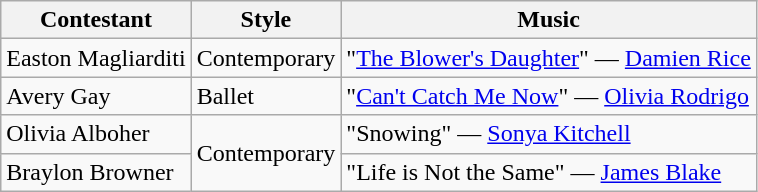<table class="wikitable">
<tr>
<th>Contestant</th>
<th>Style</th>
<th>Music</th>
</tr>
<tr>
<td>Easton Magliarditi</td>
<td>Contemporary</td>
<td>"<a href='#'>The Blower's Daughter</a>" — <a href='#'>Damien Rice</a></td>
</tr>
<tr>
<td>Avery Gay</td>
<td>Ballet</td>
<td>"<a href='#'>Can't Catch Me Now</a>" — <a href='#'>Olivia Rodrigo</a></td>
</tr>
<tr>
<td>Olivia Alboher</td>
<td rowspan="2">Contemporary</td>
<td>"Snowing" — <a href='#'>Sonya Kitchell</a></td>
</tr>
<tr>
<td>Braylon Browner</td>
<td>"Life is Not the Same" — <a href='#'>James Blake</a></td>
</tr>
</table>
